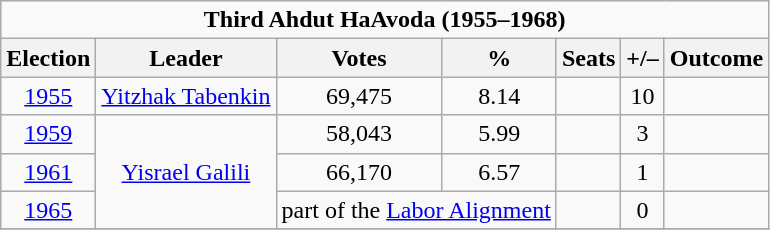<table class=wikitable style=text-align:center>
<tr>
<td colspan=7><strong>Third Ahdut HaAvoda (1955–1968)</strong></td>
</tr>
<tr>
<th>Election</th>
<th>Leader</th>
<th>Votes</th>
<th>%</th>
<th>Seats</th>
<th>+/–</th>
<th>Outcome</th>
</tr>
<tr>
<td><a href='#'>1955</a></td>
<td><a href='#'>Yitzhak Tabenkin</a></td>
<td>69,475</td>
<td>8.14</td>
<td></td>
<td> 10</td>
<td></td>
</tr>
<tr>
<td><a href='#'>1959</a></td>
<td rowspan=3><a href='#'>Yisrael Galili</a></td>
<td>58,043</td>
<td>5.99</td>
<td></td>
<td> 3</td>
<td></td>
</tr>
<tr>
<td><a href='#'>1961</a></td>
<td>66,170</td>
<td>6.57</td>
<td></td>
<td> 1</td>
<td></td>
</tr>
<tr>
<td><a href='#'>1965</a></td>
<td align=center colspan=2>part of the <a href='#'>Labor Alignment</a></td>
<td></td>
<td> 0</td>
<td></td>
</tr>
<tr>
</tr>
</table>
